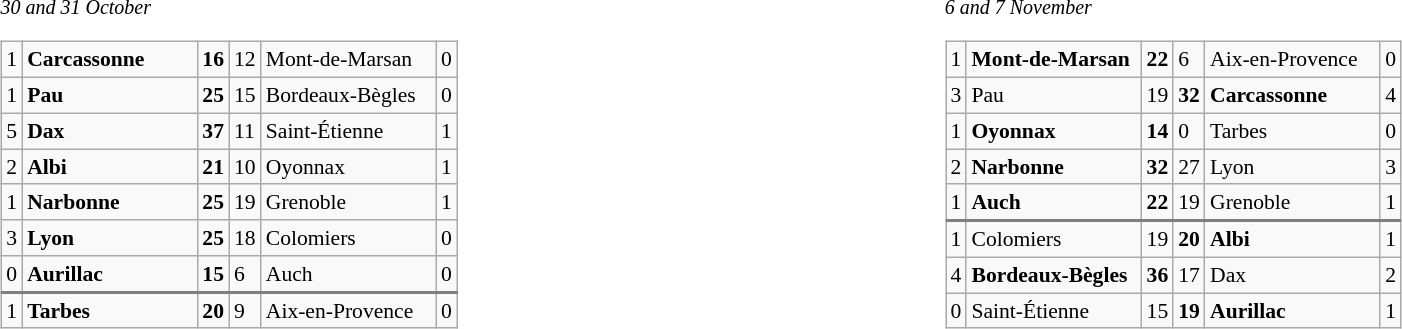<table width="100%" align="center" border="0" cellpadding="0" cellspacing="5">
<tr valign="top" align="left">
<td width="50%"><br><small><em>30 and 31 October</em></small><table class="wikitable gauche" cellpadding="0" cellspacing="0" style="font-size:90%;">
<tr>
<td>1</td>
<td width="110px"><strong>Carcassonne</strong></td>
<td> <strong>16</strong></td>
<td> 12</td>
<td width="110px">Mont-de-Marsan</td>
<td>0</td>
</tr>
<tr>
<td>1</td>
<td><strong>Pau</strong></td>
<td> <strong>25</strong></td>
<td> 15</td>
<td>Bordeaux-Bègles</td>
<td>0</td>
</tr>
<tr>
<td>5</td>
<td><strong>Dax</strong></td>
<td> <strong>37</strong></td>
<td> 11</td>
<td>Saint-Étienne</td>
<td>1</td>
</tr>
<tr>
<td>2</td>
<td><strong>Albi</strong></td>
<td> <strong>21</strong></td>
<td> 10</td>
<td>Oyonnax</td>
<td>1</td>
</tr>
<tr>
<td>1</td>
<td><strong>Narbonne</strong></td>
<td> <strong>25</strong></td>
<td> 19</td>
<td>Grenoble</td>
<td>1</td>
</tr>
<tr>
<td>3</td>
<td><strong>Lyon</strong></td>
<td> <strong>25</strong></td>
<td> 18</td>
<td>Colomiers</td>
<td>0</td>
</tr>
<tr>
<td>0</td>
<td><strong>Aurillac</strong></td>
<td> <strong>15</strong></td>
<td> 6</td>
<td>Auch</td>
<td>0</td>
</tr>
<tr --- style="border-top:2px solid grey;">
<td>1</td>
<td><strong>Tarbes</strong></td>
<td> <strong>20</strong></td>
<td> 9</td>
<td>Aix-en-Provence</td>
<td>0</td>
</tr>
</table>
</td>
<td width="50%"><br><small><em>6 and 7 November</em></small><table class="wikitable gauche" cellpadding="0" cellspacing="0" style="font-size:90%;">
<tr>
<td>1</td>
<td width="110px"><strong>Mont-de-Marsan</strong></td>
<td> <strong>22</strong></td>
<td> 6</td>
<td width="110px">Aix-en-Provence</td>
<td>0</td>
</tr>
<tr>
<td>3</td>
<td>Pau</td>
<td> 19</td>
<td> <strong>32</strong></td>
<td><strong>Carcassonne</strong></td>
<td>4</td>
</tr>
<tr>
<td>1</td>
<td><strong>Oyonnax</strong></td>
<td> <strong>14</strong></td>
<td> 0</td>
<td>Tarbes</td>
<td>0</td>
</tr>
<tr>
<td>2</td>
<td><strong>Narbonne</strong></td>
<td> <strong>32</strong></td>
<td> 27</td>
<td>Lyon</td>
<td>3</td>
</tr>
<tr>
<td>1</td>
<td><strong>Auch</strong></td>
<td> <strong>22</strong></td>
<td> 19</td>
<td>Grenoble</td>
<td>1</td>
</tr>
<tr --- style="border-top:2px solid grey;">
<td>1</td>
<td>Colomiers</td>
<td> 19</td>
<td> <strong>20</strong></td>
<td><strong>Albi</strong></td>
<td>1</td>
</tr>
<tr>
<td>4</td>
<td><strong>Bordeaux-Bègles</strong></td>
<td> <strong>36</strong></td>
<td> 17</td>
<td>Dax</td>
<td>2</td>
</tr>
<tr>
<td>0</td>
<td>Saint-Étienne</td>
<td> 15</td>
<td> <strong>19</strong></td>
<td><strong>Aurillac</strong></td>
<td>1</td>
</tr>
</table>
</td>
</tr>
</table>
